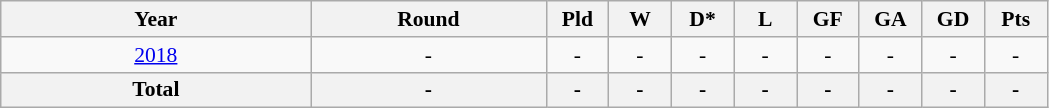<table class="wikitable" style="text-align: center;font-size:90%;">
<tr>
<th width=200>Year</th>
<th width=150>Round</th>
<th width=35>Pld</th>
<th width=35>W</th>
<th width=35>D*</th>
<th width=35>L</th>
<th width=35>GF</th>
<th width=35>GA</th>
<th width=35>GD</th>
<th width=35>Pts</th>
</tr>
<tr>
<td> <a href='#'>2018</a></td>
<td>-</td>
<td>-</td>
<td>-</td>
<td>-</td>
<td>-</td>
<td>-</td>
<td>-</td>
<td>-</td>
<td>-</td>
</tr>
<tr>
<th>Total</th>
<th>-</th>
<th>-</th>
<th>-</th>
<th>-</th>
<th>-</th>
<th>-</th>
<th>-</th>
<th>-</th>
<th>-</th>
</tr>
</table>
